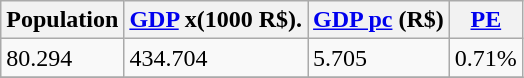<table class="wikitable" border="1">
<tr>
<th>Population </th>
<th><a href='#'>GDP</a> x(1000 R$).</th>
<th><a href='#'>GDP pc</a> (R$)</th>
<th><a href='#'>PE</a></th>
</tr>
<tr>
<td>80.294</td>
<td>434.704</td>
<td>5.705</td>
<td>0.71%</td>
</tr>
<tr>
</tr>
</table>
